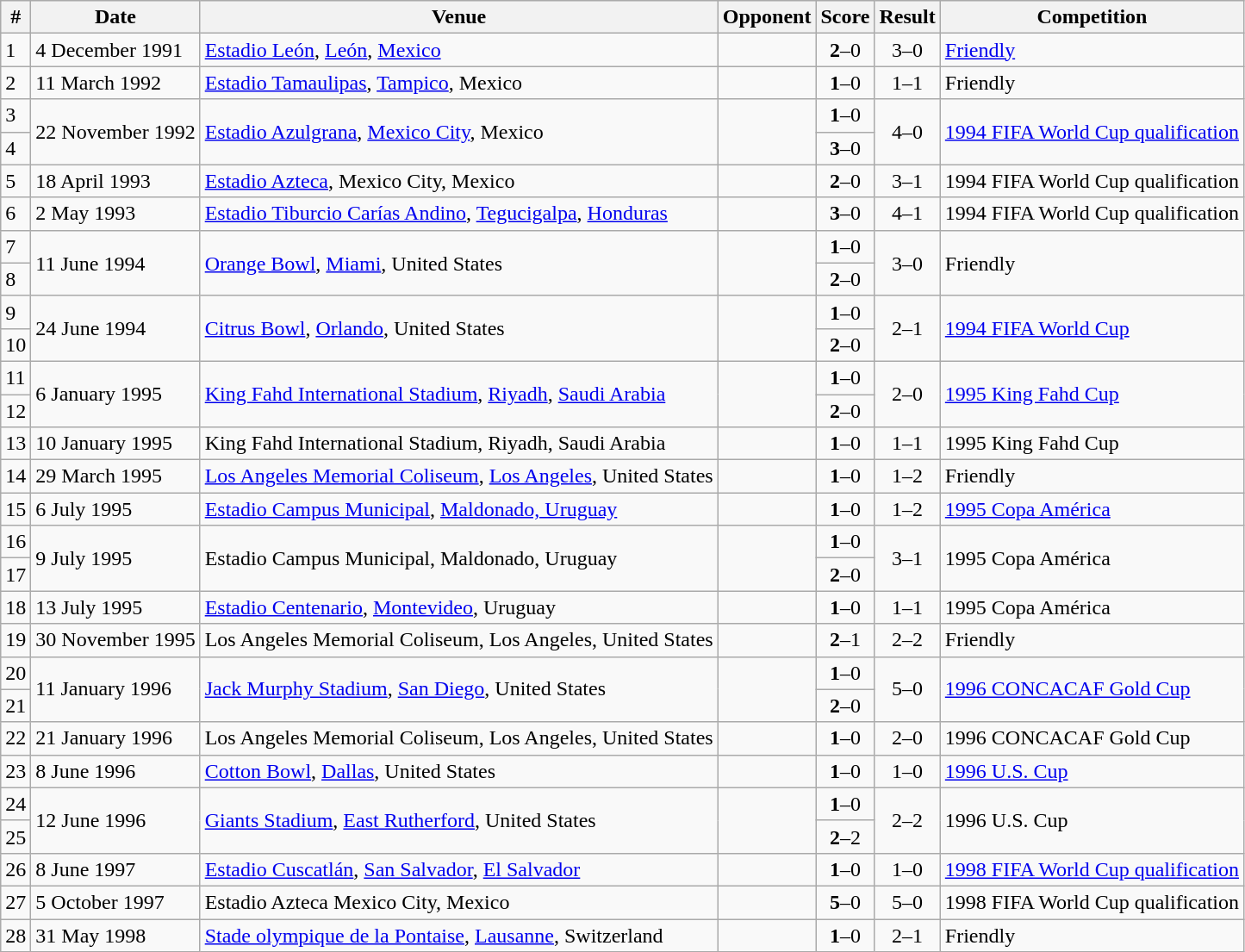<table class="wikitable">
<tr>
<th>#</th>
<th>Date</th>
<th>Venue</th>
<th>Opponent</th>
<th>Score</th>
<th>Result</th>
<th>Competition</th>
</tr>
<tr>
<td>1</td>
<td>4 December 1991</td>
<td><a href='#'>Estadio León</a>, <a href='#'>León</a>, <a href='#'>Mexico</a></td>
<td></td>
<td align=center><strong>2</strong>–0</td>
<td align=center>3–0</td>
<td><a href='#'>Friendly</a></td>
</tr>
<tr>
<td>2</td>
<td>11 March 1992</td>
<td><a href='#'>Estadio Tamaulipas</a>, <a href='#'>Tampico</a>, Mexico</td>
<td></td>
<td align=center><strong>1</strong>–0</td>
<td align=center>1–1</td>
<td>Friendly</td>
</tr>
<tr>
<td>3</td>
<td rowspan="2">22 November 1992</td>
<td rowspan="2"><a href='#'>Estadio Azulgrana</a>, <a href='#'>Mexico City</a>, Mexico</td>
<td rowspan="2"></td>
<td align=center><strong>1</strong>–0</td>
<td rowspan="2" align=center>4–0</td>
<td rowspan="2"><a href='#'>1994 FIFA World Cup qualification</a></td>
</tr>
<tr>
<td>4</td>
<td align=center><strong>3</strong>–0</td>
</tr>
<tr>
<td>5</td>
<td>18 April 1993</td>
<td><a href='#'>Estadio Azteca</a>, Mexico City, Mexico</td>
<td></td>
<td align=center><strong>2</strong>–0</td>
<td align=center>3–1</td>
<td>1994 FIFA World Cup qualification</td>
</tr>
<tr>
<td>6</td>
<td>2 May 1993</td>
<td><a href='#'>Estadio Tiburcio Carías Andino</a>, <a href='#'>Tegucigalpa</a>, <a href='#'>Honduras</a></td>
<td></td>
<td align=center><strong>3</strong>–0</td>
<td align=center>4–1</td>
<td>1994 FIFA World Cup qualification</td>
</tr>
<tr>
<td>7</td>
<td rowspan="2">11 June 1994</td>
<td rowspan="2"><a href='#'>Orange Bowl</a>, <a href='#'>Miami</a>, United States</td>
<td rowspan="2"></td>
<td align=center><strong>1</strong>–0</td>
<td rowspan="2" align=center>3–0</td>
<td rowspan="2">Friendly</td>
</tr>
<tr>
<td>8</td>
<td align=center><strong>2</strong>–0</td>
</tr>
<tr>
<td>9</td>
<td rowspan="2">24 June 1994</td>
<td rowspan="2"><a href='#'>Citrus Bowl</a>, <a href='#'>Orlando</a>, United States</td>
<td rowspan="2"></td>
<td align=center><strong>1</strong>–0</td>
<td rowspan="2" align=center>2–1</td>
<td rowspan="2"><a href='#'>1994 FIFA World Cup</a></td>
</tr>
<tr>
<td>10</td>
<td align=center><strong>2</strong>–0</td>
</tr>
<tr>
<td>11</td>
<td rowspan="2">6 January 1995</td>
<td rowspan="2"><a href='#'>King Fahd International Stadium</a>, <a href='#'>Riyadh</a>, <a href='#'>Saudi Arabia</a></td>
<td rowspan="2"></td>
<td align=center><strong>1</strong>–0</td>
<td rowspan="2" align=center>2–0</td>
<td rowspan="2"><a href='#'>1995 King Fahd Cup</a></td>
</tr>
<tr>
<td>12</td>
<td align=center><strong>2</strong>–0</td>
</tr>
<tr>
<td>13</td>
<td>10 January 1995</td>
<td>King Fahd International Stadium, Riyadh, Saudi Arabia</td>
<td></td>
<td align=center><strong>1</strong>–0</td>
<td align=center>1–1</td>
<td>1995 King Fahd Cup</td>
</tr>
<tr>
<td>14</td>
<td>29 March 1995</td>
<td><a href='#'>Los Angeles Memorial Coliseum</a>, <a href='#'>Los Angeles</a>, United States</td>
<td></td>
<td align=center><strong>1</strong>–0</td>
<td align=center>1–2</td>
<td>Friendly</td>
</tr>
<tr>
<td>15</td>
<td>6 July 1995</td>
<td><a href='#'>Estadio Campus Municipal</a>, <a href='#'>Maldonado, Uruguay</a></td>
<td></td>
<td align=center><strong>1</strong>–0</td>
<td align=center>1–2</td>
<td><a href='#'>1995 Copa América</a></td>
</tr>
<tr>
<td>16</td>
<td rowspan="2">9 July 1995</td>
<td rowspan="2">Estadio Campus Municipal, Maldonado, Uruguay</td>
<td rowspan="2"></td>
<td align=center><strong>1</strong>–0</td>
<td rowspan="2" align=center>3–1</td>
<td rowspan="2">1995 Copa América</td>
</tr>
<tr>
<td>17</td>
<td align=center><strong>2</strong>–0</td>
</tr>
<tr>
<td>18</td>
<td>13 July 1995</td>
<td><a href='#'>Estadio Centenario</a>, <a href='#'>Montevideo</a>, Uruguay</td>
<td></td>
<td align=center><strong>1</strong>–0</td>
<td align=center>1–1</td>
<td>1995 Copa América</td>
</tr>
<tr>
<td>19</td>
<td>30 November 1995</td>
<td>Los Angeles Memorial Coliseum, Los Angeles, United States</td>
<td></td>
<td align=center><strong>2</strong>–1</td>
<td align=center>2–2</td>
<td>Friendly</td>
</tr>
<tr>
<td>20</td>
<td rowspan="2">11 January 1996</td>
<td rowspan="2"><a href='#'>Jack Murphy Stadium</a>, <a href='#'>San Diego</a>, United States</td>
<td rowspan="2"></td>
<td align=center><strong>1</strong>–0</td>
<td rowspan="2" align=center>5–0</td>
<td rowspan="2"><a href='#'>1996 CONCACAF Gold Cup</a></td>
</tr>
<tr>
<td>21</td>
<td align=center><strong>2</strong>–0</td>
</tr>
<tr>
<td>22</td>
<td>21 January 1996</td>
<td>Los Angeles Memorial Coliseum, Los Angeles, United States</td>
<td></td>
<td align=center><strong>1</strong>–0</td>
<td align=center>2–0</td>
<td>1996 CONCACAF Gold Cup</td>
</tr>
<tr>
<td>23</td>
<td>8 June 1996</td>
<td><a href='#'>Cotton Bowl</a>, <a href='#'>Dallas</a>, United States</td>
<td></td>
<td align=center><strong>1</strong>–0</td>
<td align=center>1–0</td>
<td><a href='#'>1996 U.S. Cup</a></td>
</tr>
<tr>
<td>24</td>
<td rowspan="2">12 June 1996</td>
<td rowspan="2"><a href='#'>Giants Stadium</a>, <a href='#'>East Rutherford</a>, United States</td>
<td rowspan="2"></td>
<td align=center><strong>1</strong>–0</td>
<td rowspan="2" align=center>2–2</td>
<td rowspan="2">1996 U.S. Cup</td>
</tr>
<tr>
<td>25</td>
<td align=center><strong>2</strong>–2</td>
</tr>
<tr>
<td>26</td>
<td>8 June 1997</td>
<td><a href='#'>Estadio Cuscatlán</a>, <a href='#'>San Salvador</a>, <a href='#'>El Salvador</a></td>
<td></td>
<td align=center><strong>1</strong>–0</td>
<td align=center>1–0</td>
<td><a href='#'>1998 FIFA World Cup qualification</a></td>
</tr>
<tr>
<td>27</td>
<td>5 October 1997</td>
<td>Estadio Azteca Mexico City, Mexico</td>
<td></td>
<td align=center><strong>5</strong>–0</td>
<td align=center>5–0</td>
<td>1998 FIFA World Cup qualification</td>
</tr>
<tr>
<td>28</td>
<td>31 May 1998</td>
<td><a href='#'>Stade olympique de la Pontaise</a>, <a href='#'>Lausanne</a>, Switzerland</td>
<td></td>
<td align=center><strong>1</strong>–0</td>
<td align=center>2–1</td>
<td>Friendly</td>
</tr>
</table>
